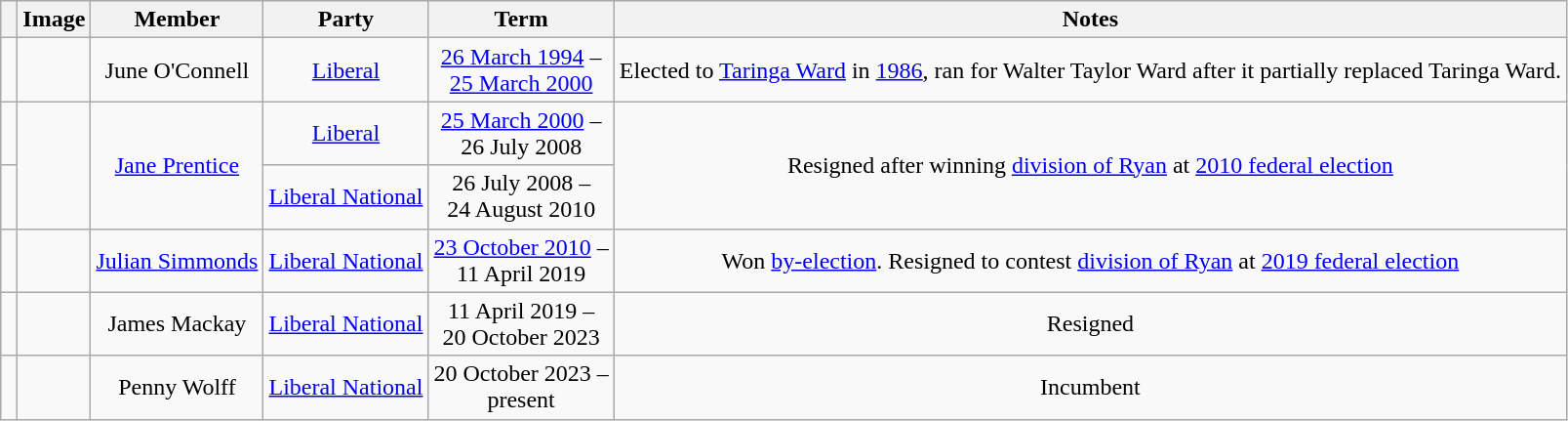<table class="wikitable" style="text-align:center">
<tr>
<th></th>
<th>Image</th>
<th>Member</th>
<th>Party</th>
<th>Term</th>
<th>Notes</th>
</tr>
<tr>
<td> </td>
<td></td>
<td>June O'Connell</td>
<td><a href='#'>Liberal</a></td>
<td><a href='#'>26 March 1994</a> –<br> <a href='#'>25 March 2000</a></td>
<td>Elected to <a href='#'>Taringa Ward</a> in <a href='#'>1986</a>, ran for Walter Taylor Ward after it partially replaced Taringa Ward.</td>
</tr>
<tr>
<td> </td>
<td rowspan="2"></td>
<td rowspan="2"><a href='#'>Jane Prentice</a></td>
<td><a href='#'>Liberal</a></td>
<td><a href='#'>25 March 2000</a> –<br> 26 July 2008</td>
<td rowspan="2">Resigned after winning <a href='#'>division of Ryan</a> at <a href='#'>2010 federal election</a></td>
</tr>
<tr>
<td> </td>
<td><a href='#'>Liberal National</a></td>
<td>26 July 2008 –<br> 24 August 2010</td>
</tr>
<tr>
<td> </td>
<td></td>
<td><a href='#'>Julian Simmonds</a></td>
<td><a href='#'>Liberal National</a></td>
<td><a href='#'>23 October 2010</a> –<br> 11 April 2019</td>
<td>Won <a href='#'>by-election</a>. Resigned to contest <a href='#'>division of Ryan</a> at <a href='#'>2019 federal election</a></td>
</tr>
<tr>
<td> </td>
<td></td>
<td>James Mackay</td>
<td><a href='#'>Liberal National</a></td>
<td>11 April 2019 –<br> 20 October 2023</td>
<td>Resigned</td>
</tr>
<tr>
<td> </td>
<td></td>
<td>Penny Wolff</td>
<td><a href='#'>Liberal National</a></td>
<td>20 October 2023 –<br> present</td>
<td>Incumbent</td>
</tr>
</table>
